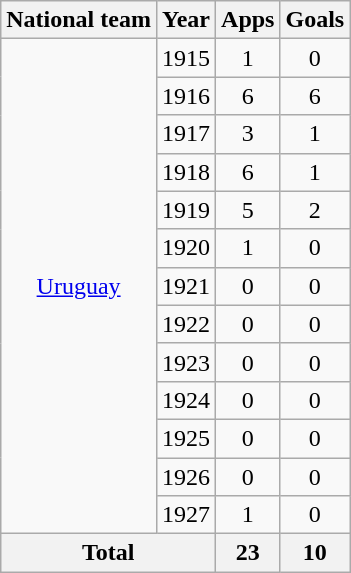<table class=wikitable style=text-align:center>
<tr>
<th>National team</th>
<th>Year</th>
<th>Apps</th>
<th>Goals</th>
</tr>
<tr>
<td rowspan=13><a href='#'>Uruguay</a></td>
<td>1915</td>
<td>1</td>
<td>0</td>
</tr>
<tr>
<td>1916</td>
<td>6</td>
<td>6</td>
</tr>
<tr>
<td>1917</td>
<td>3</td>
<td>1</td>
</tr>
<tr>
<td>1918</td>
<td>6</td>
<td>1</td>
</tr>
<tr>
<td>1919</td>
<td>5</td>
<td>2</td>
</tr>
<tr>
<td>1920</td>
<td>1</td>
<td>0</td>
</tr>
<tr>
<td>1921</td>
<td>0</td>
<td>0</td>
</tr>
<tr>
<td>1922</td>
<td>0</td>
<td>0</td>
</tr>
<tr>
<td>1923</td>
<td>0</td>
<td>0</td>
</tr>
<tr>
<td>1924</td>
<td>0</td>
<td>0</td>
</tr>
<tr>
<td>1925</td>
<td>0</td>
<td>0</td>
</tr>
<tr>
<td>1926</td>
<td>0</td>
<td>0</td>
</tr>
<tr>
<td>1927</td>
<td>1</td>
<td>0</td>
</tr>
<tr>
<th colspan=2>Total</th>
<th>23</th>
<th>10</th>
</tr>
</table>
